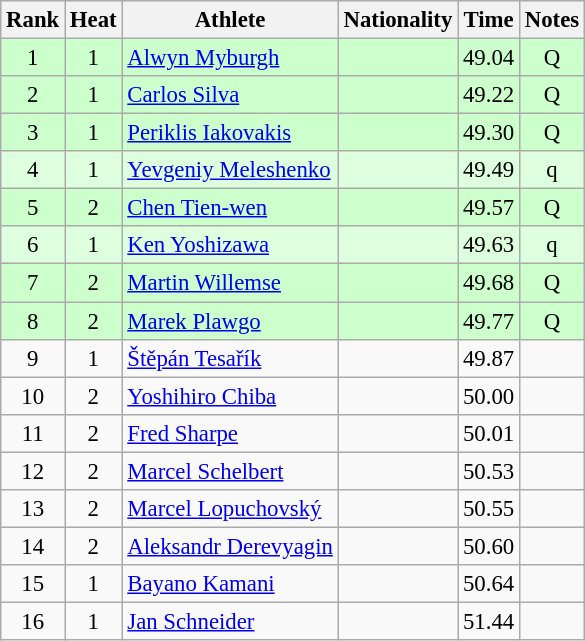<table class="wikitable sortable" style="text-align:center;font-size:95%">
<tr>
<th>Rank</th>
<th>Heat</th>
<th>Athlete</th>
<th>Nationality</th>
<th>Time</th>
<th>Notes</th>
</tr>
<tr bgcolor=ccffcc>
<td>1</td>
<td>1</td>
<td align="left"><a href='#'>Alwyn Myburgh</a></td>
<td align=left></td>
<td>49.04</td>
<td>Q</td>
</tr>
<tr bgcolor=ccffcc>
<td>2</td>
<td>1</td>
<td align="left"><a href='#'>Carlos Silva</a></td>
<td align=left></td>
<td>49.22</td>
<td>Q</td>
</tr>
<tr bgcolor=ccffcc>
<td>3</td>
<td>1</td>
<td align="left"><a href='#'>Periklis Iakovakis</a></td>
<td align=left></td>
<td>49.30</td>
<td>Q</td>
</tr>
<tr bgcolor=ddffdd>
<td>4</td>
<td>1</td>
<td align="left"><a href='#'>Yevgeniy Meleshenko</a></td>
<td align=left></td>
<td>49.49</td>
<td>q</td>
</tr>
<tr bgcolor=ccffcc>
<td>5</td>
<td>2</td>
<td align="left"><a href='#'>Chen Tien-wen</a></td>
<td align=left></td>
<td>49.57</td>
<td>Q</td>
</tr>
<tr bgcolor=ddffdd>
<td>6</td>
<td>1</td>
<td align="left"><a href='#'>Ken Yoshizawa</a></td>
<td align=left></td>
<td>49.63</td>
<td>q</td>
</tr>
<tr bgcolor=ccffcc>
<td>7</td>
<td>2</td>
<td align="left"><a href='#'>Martin Willemse</a></td>
<td align=left></td>
<td>49.68</td>
<td>Q</td>
</tr>
<tr bgcolor=ccffcc>
<td>8</td>
<td>2</td>
<td align="left"><a href='#'>Marek Plawgo</a></td>
<td align=left></td>
<td>49.77</td>
<td>Q</td>
</tr>
<tr>
<td>9</td>
<td>1</td>
<td align="left"><a href='#'>Štěpán Tesařík</a></td>
<td align=left></td>
<td>49.87</td>
<td></td>
</tr>
<tr>
<td>10</td>
<td>2</td>
<td align="left"><a href='#'>Yoshihiro Chiba</a></td>
<td align=left></td>
<td>50.00</td>
<td></td>
</tr>
<tr>
<td>11</td>
<td>2</td>
<td align="left"><a href='#'>Fred Sharpe</a></td>
<td align=left></td>
<td>50.01</td>
<td></td>
</tr>
<tr>
<td>12</td>
<td>2</td>
<td align="left"><a href='#'>Marcel Schelbert</a></td>
<td align=left></td>
<td>50.53</td>
<td></td>
</tr>
<tr>
<td>13</td>
<td>2</td>
<td align="left"><a href='#'>Marcel Lopuchovský</a></td>
<td align=left></td>
<td>50.55</td>
<td></td>
</tr>
<tr>
<td>14</td>
<td>2</td>
<td align="left"><a href='#'>Aleksandr Derevyagin</a></td>
<td align=left></td>
<td>50.60</td>
<td></td>
</tr>
<tr>
<td>15</td>
<td>1</td>
<td align="left"><a href='#'>Bayano Kamani</a></td>
<td align=left></td>
<td>50.64</td>
<td></td>
</tr>
<tr>
<td>16</td>
<td>1</td>
<td align="left"><a href='#'>Jan Schneider</a></td>
<td align=left></td>
<td>51.44</td>
<td></td>
</tr>
</table>
